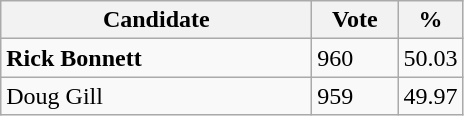<table class="wikitable">
<tr>
<th bgcolor="#DDDDFF" width="200px">Candidate</th>
<th bgcolor="#DDDDFF" width="50px">Vote</th>
<th bgcolor="#DDDDFF" width="30px">%</th>
</tr>
<tr>
<td><strong>Rick Bonnett</strong></td>
<td>960</td>
<td>50.03</td>
</tr>
<tr>
<td>Doug Gill</td>
<td>959</td>
<td>49.97</td>
</tr>
</table>
